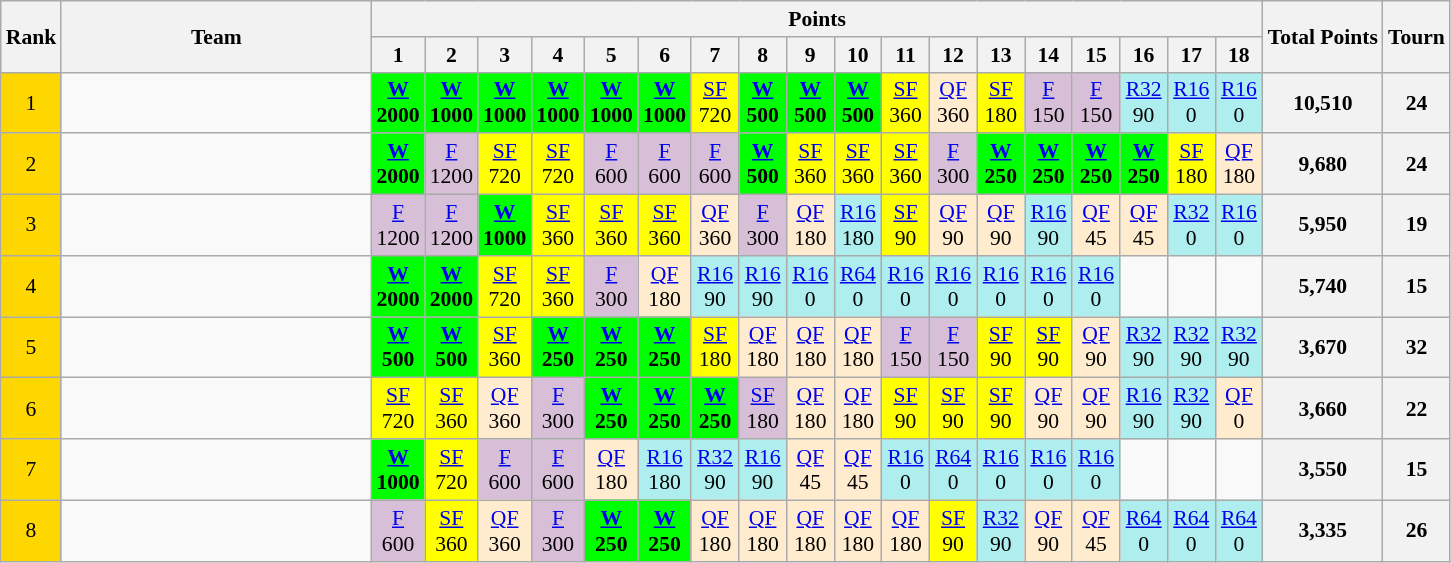<table class=wikitable style=font-size:90%;text-align:center>
<tr>
<th rowspan="2" style="width:20px;">Rank</th>
<th rowspan="2" style="width:200px;">Team</th>
<th colspan="18" style="width:50px;">Points</th>
<th rowspan=2>Total Points</th>
<th rowspan=2>Tourn</th>
</tr>
<tr>
<th width=25>1</th>
<th width=25>2</th>
<th width=25>3</th>
<th width=25>4</th>
<th width=25>5</th>
<th width=25>6</th>
<th width=25>7</th>
<th width=25>8</th>
<th width=25>9</th>
<th width=25>10</th>
<th width=25>11</th>
<th width=25>12</th>
<th width=25>13</th>
<th width=25>14</th>
<th width=25>15</th>
<th width=25>16</th>
<th width=25>17</th>
<th width=25>18</th>
</tr>
<tr>
<td bgcolor=gold>1</td>
<td align=left><br></td>
<td bgcolor=lime><strong><a href='#'>W</a><br>2000</strong></td>
<td bgcolor=lime><strong><a href='#'>W</a><br>1000</strong></td>
<td bgcolor=lime><strong><a href='#'>W</a><br>1000</strong></td>
<td bgcolor=lime><strong><a href='#'>W</a><br>1000</strong></td>
<td bgcolor=lime><strong><a href='#'>W</a><br>1000</strong></td>
<td bgcolor=lime><strong><a href='#'>W</a><br>1000</strong></td>
<td bgcolor=yellow><a href='#'>SF</a><br>720</td>
<td bgcolor=lime><strong><a href='#'>W</a><br>500</strong></td>
<td bgcolor=lime><strong><a href='#'>W</a><br>500</strong></td>
<td bgcolor=lime><strong><a href='#'>W</a><br>500</strong></td>
<td bgcolor=yellow><a href='#'>SF</a><br>360</td>
<td bgcolor=#ffebcd><a href='#'>QF</a><br>360</td>
<td bgcolor=yellow><a href='#'>SF</a><br>180</td>
<td bgcolor=thistle><a href='#'>F</a><br>150</td>
<td bgcolor=thistle><a href='#'>F</a><br>150</td>
<td bgcolor=#afeeee><a href='#'>R32</a><br>90</td>
<td bgcolor=#afeeee><a href='#'>R16</a><br>0</td>
<td bgcolor=#afeeee><a href='#'>R16</a><br>0</td>
<th>10,510</th>
<th>24</th>
</tr>
<tr>
<td bgcolor=gold>2</td>
<td align=left><br></td>
<td bgcolor=lime><strong><a href='#'>W</a><br>2000</strong></td>
<td bgcolor=thistle><a href='#'>F</a><br>1200</td>
<td bgcolor=yellow><a href='#'>SF</a><br>720</td>
<td bgcolor=yellow><a href='#'>SF</a><br>720</td>
<td bgcolor=thistle><a href='#'>F</a><br>600</td>
<td bgcolor=thistle><a href='#'>F</a><br>600</td>
<td bgcolor=thistle><a href='#'>F</a><br>600</td>
<td bgcolor=lime><strong><a href='#'>W</a><br>500</strong></td>
<td bgcolor=yellow><a href='#'>SF</a><br>360</td>
<td bgcolor=yellow><a href='#'>SF</a><br>360</td>
<td bgcolor=yellow><a href='#'>SF</a><br>360</td>
<td bgcolor=thistle><a href='#'>F</a><br>300</td>
<td bgcolor=lime> <strong><a href='#'>W</a><br>250</strong></td>
<td bgcolor=lime> <strong><a href='#'>W</a><br>250</strong></td>
<td bgcolor=lime> <strong><a href='#'>W</a><br>250</strong></td>
<td bgcolor=lime> <strong><a href='#'>W</a><br>250</strong></td>
<td bgcolor=yellow><a href='#'>SF</a><br>180</td>
<td bgcolor=#ffebcd><a href='#'>QF</a><br>180</td>
<th>9,680</th>
<th>24</th>
</tr>
<tr>
<td bgcolor=gold>3</td>
<td align=left><br></td>
<td bgcolor=thistle><a href='#'>F</a><br>1200</td>
<td bgcolor=thistle><a href='#'>F</a><br>1200</td>
<td bgcolor=lime><strong><a href='#'>W</a><br>1000</strong></td>
<td bgcolor=yellow><a href='#'>SF</a><br>360</td>
<td bgcolor=yellow><a href='#'>SF</a><br>360</td>
<td bgcolor=yellow><a href='#'>SF</a><br>360</td>
<td bgcolor=#ffebcd><a href='#'>QF</a><br>360</td>
<td bgcolor=thistle><a href='#'>F</a><br>300</td>
<td bgcolor=#ffebcd><a href='#'>QF</a><br>180</td>
<td bgcolor=#afeeee><a href='#'>R16</a><br>180</td>
<td bgcolor=yellow><a href='#'>SF</a><br>90</td>
<td bgcolor=#ffebcd><a href='#'>QF</a><br>90</td>
<td bgcolor=#ffebcd><a href='#'>QF</a><br>90</td>
<td bgcolor=#afeeee><a href='#'>R16</a><br>90</td>
<td bgcolor=#ffebcd><a href='#'>QF</a><br>45</td>
<td bgcolor=#ffebcd><a href='#'>QF</a><br>45</td>
<td bgcolor=#afeeee><a href='#'>R32</a><br>0</td>
<td bgcolor=#afeeee><a href='#'>R16</a><br>0</td>
<th>5,950</th>
<th>19</th>
</tr>
<tr>
<td bgcolor=gold>4</td>
<td align=left><br></td>
<td bgcolor=lime><strong><a href='#'>W</a><br>2000</strong></td>
<td bgcolor=lime><strong><a href='#'>W</a><br>2000</strong></td>
<td bgcolor=yellow><a href='#'>SF</a><br>720</td>
<td bgcolor=yellow><a href='#'>SF</a><br>360</td>
<td bgcolor=thistle><a href='#'>F</a><br>300</td>
<td bgcolor=#ffebcd><a href='#'>QF</a><br>180</td>
<td bgcolor=#afeeee><a href='#'>R16</a><br>90</td>
<td bgcolor=#afeeee><a href='#'>R16</a><br>90</td>
<td bgcolor=#afeeee><a href='#'>R16</a><br>0</td>
<td bgcolor=#afeeee><a href='#'>R64</a><br>0</td>
<td bgcolor=#afeeee><a href='#'>R16</a><br>0</td>
<td bgcolor=#afeeee><a href='#'>R16</a><br>0</td>
<td bgcolor=#afeeee><a href='#'>R16</a><br>0</td>
<td bgcolor=#afeeee><a href='#'>R16</a><br>0</td>
<td bgcolor=#afeeee><a href='#'>R16</a><br>0</td>
<td></td>
<td></td>
<td></td>
<th>5,740</th>
<th>15</th>
</tr>
<tr>
<td bgcolor=gold>5</td>
<td align=left><br></td>
<td bgcolor=lime><strong><a href='#'>W</a><br>500</strong></td>
<td bgcolor=lime><strong><a href='#'>W</a><br>500</strong></td>
<td bgcolor=yellow><a href='#'>SF</a><br>360</td>
<td bgcolor=lime><strong><a href='#'>W</a><br>250</strong></td>
<td bgcolor=lime><strong><a href='#'>W</a><br>250</strong></td>
<td bgcolor=lime><strong><a href='#'>W</a><br>250</strong></td>
<td bgcolor=yellow><a href='#'>SF</a><br>180</td>
<td bgcolor=#ffebcd><a href='#'>QF</a><br>180</td>
<td bgcolor=#ffebcd><a href='#'>QF</a><br>180</td>
<td bgcolor=#ffebcd><a href='#'>QF</a><br>180</td>
<td bgcolor=thistle><a href='#'>F</a><br>150</td>
<td bgcolor=thistle><a href='#'>F</a><br>150</td>
<td bgcolor=yellow><a href='#'>SF</a><br>90</td>
<td bgcolor=yellow><a href='#'>SF</a><br>90</td>
<td bgcolor=#ffebcd><a href='#'>QF</a><br>90</td>
<td bgcolor=#afeeee><a href='#'>R32</a><br>90</td>
<td bgcolor=#afeeee><a href='#'>R32</a><br>90</td>
<td bgcolor=#afeeee><a href='#'>R32</a><br>90</td>
<th>3,670</th>
<th>32</th>
</tr>
<tr>
<td bgcolor=gold>6</td>
<td align=left><br></td>
<td bgcolor=yellow><a href='#'>SF</a><br>720</td>
<td bgcolor=yellow><a href='#'>SF</a><br>360</td>
<td bgcolor=#ffebcd><a href='#'>QF</a><br>360</td>
<td bgcolor=thistle><a href='#'>F</a><br>300</td>
<td bgcolor=lime><strong><a href='#'>W</a><br>250</strong></td>
<td bgcolor=lime><strong><a href='#'>W</a><br>250</strong></td>
<td bgcolor=lime><strong><a href='#'>W</a><br>250</strong></td>
<td bgcolor=thistle><a href='#'>SF</a><br>180</td>
<td bgcolor=#ffebcd><a href='#'>QF</a><br>180</td>
<td bgcolor=#ffebcd><a href='#'>QF</a><br>180</td>
<td bgcolor=yellow><a href='#'>SF</a><br>90</td>
<td bgcolor=yellow><a href='#'>SF</a><br>90</td>
<td bgcolor=yellow><a href='#'>SF</a><br>90</td>
<td bgcolor=#ffebcd><a href='#'>QF</a><br>90</td>
<td bgcolor=#ffebcd><a href='#'>QF</a><br>90</td>
<td bgcolor=#afeeee><a href='#'>R16</a><br>90</td>
<td bgcolor=#afeeee><a href='#'>R32</a><br>90</td>
<td bgcolor=#ffebcd><a href='#'>QF</a><br>0</td>
<th>3,660</th>
<th>22</th>
</tr>
<tr>
<td bgcolor=gold>7</td>
<td align=left><br></td>
<td bgcolor=lime><strong><a href='#'>W</a><br>1000</strong></td>
<td bgcolor=yellow><a href='#'>SF</a><br>720</td>
<td bgcolor=thistle><a href='#'>F</a><br>600</td>
<td bgcolor=thistle><a href='#'>F</a><br>600</td>
<td bgcolor=#ffebcd><a href='#'>QF</a><br>180</td>
<td bgcolor=#afeeee><a href='#'>R16</a><br>180</td>
<td bgcolor=#afeeee><a href='#'>R32</a><br>90</td>
<td bgcolor=#afeeee><a href='#'>R16</a><br>90</td>
<td bgcolor=#ffebcd><a href='#'>QF</a><br>45</td>
<td bgcolor=#ffebcd><a href='#'>QF</a><br>45</td>
<td bgcolor=#afeeee><a href='#'>R16</a><br>0</td>
<td bgcolor=#afeeee><a href='#'>R64</a><br>0</td>
<td bgcolor=#afeeee><a href='#'>R16</a><br>0</td>
<td bgcolor=#afeeee><a href='#'>R16</a><br>0</td>
<td bgcolor=#afeeee><a href='#'>R16</a><br>0</td>
<td></td>
<td></td>
<td></td>
<th>3,550</th>
<th>15</th>
</tr>
<tr>
<td bgcolor=gold>8</td>
<td align=left><br></td>
<td bgcolor=thistle><a href='#'>F</a><br>600</td>
<td bgcolor=yellow><a href='#'>SF</a><br>360</td>
<td bgcolor=#ffebcd><a href='#'>QF</a><br>360</td>
<td bgcolor=thistle><a href='#'>F</a><br>300</td>
<td bgcolor=lime><strong><a href='#'>W</a><br>250</strong></td>
<td bgcolor=lime><strong><a href='#'>W</a><br>250</strong></td>
<td bgcolor=#ffebcd><a href='#'>QF</a><br>180</td>
<td bgcolor=#ffebcd><a href='#'>QF</a><br>180</td>
<td bgcolor=#ffebcd><a href='#'>QF</a><br>180</td>
<td bgcolor=#ffebcd><a href='#'>QF</a><br>180</td>
<td bgcolor=#ffebcd><a href='#'>QF</a><br>180</td>
<td bgcolor=yellow><a href='#'>SF</a><br>90</td>
<td bgcolor=#afeeee><a href='#'>R32</a><br>90</td>
<td bgcolor=#ffebcd><a href='#'>QF</a><br>90</td>
<td bgcolor=#ffebcd><a href='#'>QF</a><br>45</td>
<td bgcolor=#afeeee><a href='#'>R64</a><br>0</td>
<td bgcolor=#afeeee><a href='#'>R64</a><br>0</td>
<td bgcolor=#afeeee><a href='#'>R64</a><br>0</td>
<th>3,335</th>
<th>26</th>
</tr>
</table>
